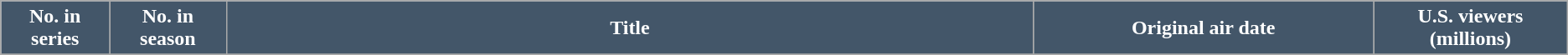<table class="wikitable plainrowheaders">
<tr>
<th style="background:#435669; color:#fff; width:1%;">No. in<br>series</th>
<th style="background:#435669; color:#fff; width:1%;">No. in<br>season</th>
<th style="background:#435669; color:#fff; width:12%;">Title</th>
<th style="background:#435669; color:#fff; width:5%;">Original air date</th>
<th style="background:#435669; color:#fff; width:2%;">U.S. viewers<br>(millions)</th>
</tr>
<tr style="background:#fff;"|>
</tr>
</table>
